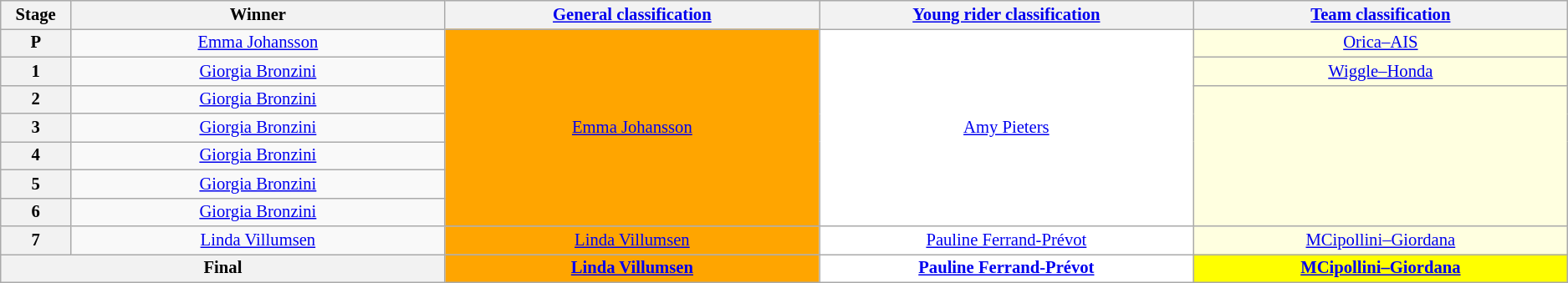<table class="wikitable" style="text-align: center; font-size:86%;">
<tr style="background-color: #efefef;">
<th width="1%">Stage</th>
<th width="10%">Winner</th>
<th width="10%"><a href='#'>General classification</a><br></th>
<th width="10%"><a href='#'>Young rider classification</a><br></th>
<th width="10%"><a href='#'>Team classification</a><br></th>
</tr>
<tr>
<th>P</th>
<td><a href='#'>Emma Johansson</a></td>
<td style="background:orange;" rowspan=7><a href='#'>Emma Johansson</a></td>
<td style="background:white;" rowspan=7><a href='#'>Amy Pieters</a></td>
<td style="background:lightyellow;"><a href='#'>Orica–AIS</a></td>
</tr>
<tr>
<th>1</th>
<td><a href='#'>Giorgia Bronzini</a></td>
<td style="background:lightyellow;"><a href='#'>Wiggle–Honda</a></td>
</tr>
<tr>
<th>2</th>
<td><a href='#'>Giorgia Bronzini</a></td>
<td style="background:lightyellow;" rowspan=5></td>
</tr>
<tr>
<th>3</th>
<td><a href='#'>Giorgia Bronzini</a></td>
</tr>
<tr>
<th>4</th>
<td><a href='#'>Giorgia Bronzini</a></td>
</tr>
<tr>
<th>5</th>
<td><a href='#'>Giorgia Bronzini</a></td>
</tr>
<tr>
<th>6</th>
<td><a href='#'>Giorgia Bronzini</a></td>
</tr>
<tr>
<th>7</th>
<td><a href='#'>Linda Villumsen</a></td>
<td style="background:orange;"><a href='#'>Linda Villumsen</a></td>
<td style="background:white;"><a href='#'>Pauline Ferrand-Prévot</a></td>
<td style="background:lightyellow;"><a href='#'>MCipollini–Giordana</a></td>
</tr>
<tr>
<th colspan=2><strong>Final</strong></th>
<th style="background:orange;"><a href='#'>Linda Villumsen</a></th>
<th style="background:white;"><a href='#'>Pauline Ferrand-Prévot</a></th>
<th style="background:yellow;"><a href='#'>MCipollini–Giordana</a></th>
</tr>
</table>
